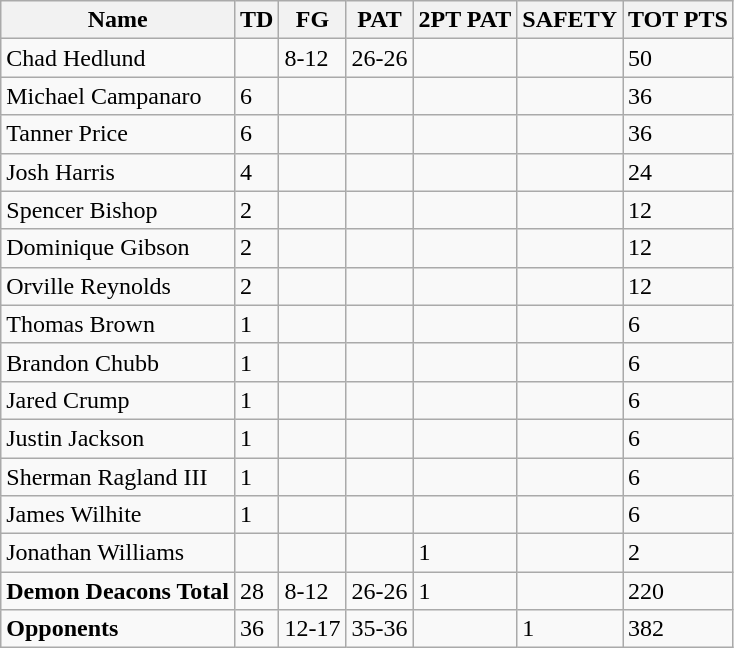<table class="wikitable" style="white-space:nowrap;">
<tr>
<th>Name</th>
<th>TD</th>
<th>FG</th>
<th>PAT</th>
<th>2PT PAT</th>
<th>SAFETY</th>
<th>TOT PTS</th>
</tr>
<tr>
<td>Chad Hedlund</td>
<td></td>
<td>8-12</td>
<td>26-26</td>
<td></td>
<td></td>
<td>50</td>
</tr>
<tr>
<td>Michael Campanaro</td>
<td>6</td>
<td></td>
<td></td>
<td></td>
<td></td>
<td>36</td>
</tr>
<tr>
<td>Tanner Price</td>
<td>6</td>
<td></td>
<td></td>
<td></td>
<td></td>
<td>36</td>
</tr>
<tr>
<td>Josh Harris</td>
<td>4</td>
<td></td>
<td></td>
<td></td>
<td></td>
<td>24</td>
</tr>
<tr>
<td>Spencer Bishop</td>
<td>2</td>
<td></td>
<td></td>
<td></td>
<td></td>
<td>12</td>
</tr>
<tr>
<td>Dominique Gibson</td>
<td>2</td>
<td></td>
<td></td>
<td></td>
<td></td>
<td>12</td>
</tr>
<tr>
<td>Orville Reynolds</td>
<td>2</td>
<td></td>
<td></td>
<td></td>
<td></td>
<td>12</td>
</tr>
<tr>
<td>Thomas Brown</td>
<td>1</td>
<td></td>
<td></td>
<td></td>
<td></td>
<td>6</td>
</tr>
<tr>
<td>Brandon Chubb</td>
<td>1</td>
<td></td>
<td></td>
<td></td>
<td></td>
<td>6</td>
</tr>
<tr>
<td>Jared Crump</td>
<td>1</td>
<td></td>
<td></td>
<td></td>
<td></td>
<td>6</td>
</tr>
<tr>
<td>Justin Jackson</td>
<td>1</td>
<td></td>
<td></td>
<td></td>
<td></td>
<td>6</td>
</tr>
<tr>
<td>Sherman Ragland III</td>
<td>1</td>
<td></td>
<td></td>
<td></td>
<td></td>
<td>6</td>
</tr>
<tr>
<td>James Wilhite</td>
<td>1</td>
<td></td>
<td></td>
<td></td>
<td></td>
<td>6</td>
</tr>
<tr>
<td>Jonathan Williams</td>
<td></td>
<td></td>
<td></td>
<td>1</td>
<td></td>
<td>2</td>
</tr>
<tr>
<td><strong>Demon Deacons Total</strong></td>
<td>28</td>
<td>8-12</td>
<td>26-26</td>
<td>1</td>
<td></td>
<td>220</td>
</tr>
<tr>
<td><strong>Opponents</strong></td>
<td>36</td>
<td>12-17</td>
<td>35-36</td>
<td></td>
<td>1</td>
<td>382</td>
</tr>
</table>
